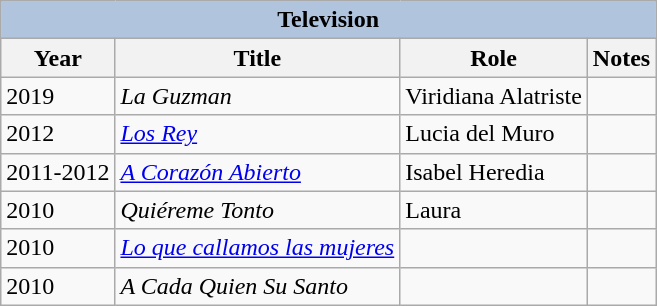<table class="wikitable">
<tr>
<th colspan="4" style="background:#B0C4DE;">Television</th>
</tr>
<tr>
<th>Year</th>
<th>Title</th>
<th>Role</th>
<th>Notes</th>
</tr>
<tr>
<td>2019</td>
<td><em>La Guzman</em></td>
<td>Viridiana Alatriste</td>
<td></td>
</tr>
<tr>
<td>2012</td>
<td><em><a href='#'>Los Rey</a></em></td>
<td>Lucia del Muro</td>
<td></td>
</tr>
<tr>
<td>2011-2012</td>
<td><em><a href='#'>A Corazón Abierto</a></em> </td>
<td>Isabel Heredia</td>
<td></td>
</tr>
<tr>
<td>2010</td>
<td><em>Quiéreme Tonto</em></td>
<td>Laura</td>
<td></td>
</tr>
<tr>
<td>2010</td>
<td><em><a href='#'>Lo que callamos las mujeres</a></em></td>
<td></td>
<td></td>
</tr>
<tr>
<td>2010</td>
<td><em>A Cada Quien Su Santo</em></td>
<td></td>
<td></td>
</tr>
</table>
